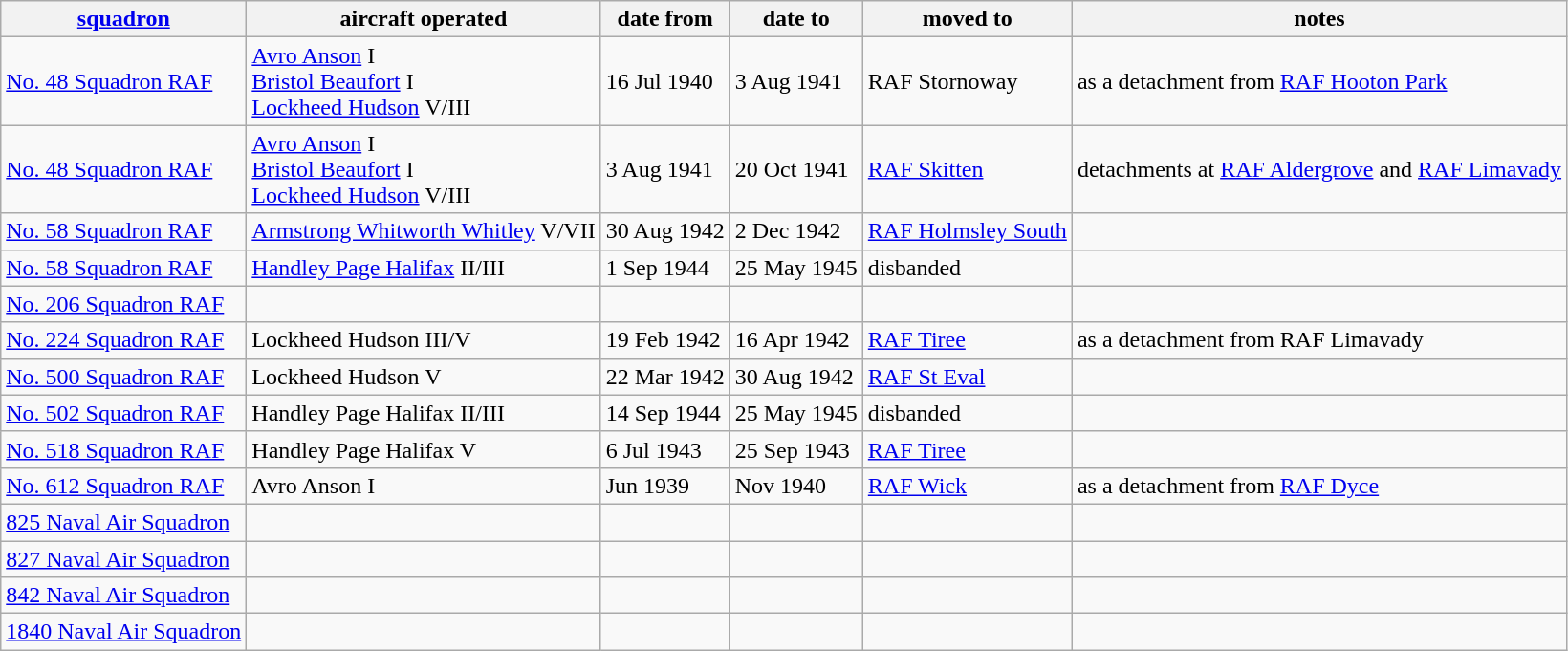<table class="wikitable sortable">
<tr>
<th><a href='#'>squadron</a></th>
<th>aircraft operated</th>
<th>date from</th>
<th>date to</th>
<th>moved to</th>
<th>notes</th>
</tr>
<tr>
<td><a href='#'>No. 48 Squadron RAF</a></td>
<td><a href='#'>Avro Anson</a> I<br><a href='#'>Bristol Beaufort</a> I<br><a href='#'>Lockheed Hudson</a> V/III</td>
<td>16 Jul 1940</td>
<td>3 Aug 1941</td>
<td>RAF Stornoway</td>
<td>as a detachment from <a href='#'>RAF Hooton Park</a></td>
</tr>
<tr>
<td><a href='#'>No. 48 Squadron RAF</a></td>
<td><a href='#'>Avro Anson</a> I<br><a href='#'>Bristol Beaufort</a> I<br><a href='#'>Lockheed Hudson</a> V/III</td>
<td>3 Aug 1941</td>
<td>20 Oct 1941</td>
<td><a href='#'>RAF Skitten</a></td>
<td>detachments at <a href='#'>RAF Aldergrove</a> and <a href='#'>RAF Limavady</a></td>
</tr>
<tr>
<td><a href='#'>No. 58 Squadron RAF</a></td>
<td><a href='#'>Armstrong Whitworth Whitley</a> V/VII</td>
<td>30 Aug 1942</td>
<td>2 Dec 1942</td>
<td><a href='#'>RAF Holmsley South</a></td>
<td></td>
</tr>
<tr>
<td><a href='#'>No. 58 Squadron RAF</a></td>
<td><a href='#'>Handley Page Halifax</a> II/III</td>
<td>1 Sep 1944</td>
<td>25 May 1945</td>
<td>disbanded</td>
<td></td>
</tr>
<tr>
<td><a href='#'>No. 206 Squadron RAF</a></td>
<td></td>
<td></td>
<td></td>
<td></td>
<td></td>
</tr>
<tr>
<td><a href='#'>No. 224 Squadron RAF</a></td>
<td>Lockheed Hudson III/V</td>
<td>19 Feb 1942</td>
<td>16 Apr 1942</td>
<td><a href='#'>RAF Tiree</a></td>
<td>as a detachment from RAF Limavady</td>
</tr>
<tr>
<td><a href='#'>No. 500 Squadron RAF</a></td>
<td>Lockheed Hudson V</td>
<td>22 Mar 1942</td>
<td>30 Aug 1942</td>
<td><a href='#'>RAF St Eval</a></td>
<td></td>
</tr>
<tr>
<td><a href='#'>No. 502 Squadron RAF</a></td>
<td>Handley Page Halifax II/III</td>
<td>14 Sep 1944</td>
<td>25 May 1945</td>
<td>disbanded</td>
<td></td>
</tr>
<tr>
<td><a href='#'>No. 518 Squadron RAF</a></td>
<td>Handley Page Halifax V</td>
<td>6 Jul 1943</td>
<td>25 Sep 1943</td>
<td><a href='#'>RAF Tiree</a></td>
<td></td>
</tr>
<tr>
<td><a href='#'>No. 612 Squadron RAF</a></td>
<td>Avro Anson I</td>
<td>Jun 1939</td>
<td>Nov 1940</td>
<td><a href='#'>RAF Wick</a></td>
<td>as a detachment from <a href='#'>RAF Dyce</a></td>
</tr>
<tr>
<td><a href='#'>825 Naval Air Squadron</a></td>
<td></td>
<td></td>
<td></td>
<td></td>
<td></td>
</tr>
<tr>
<td><a href='#'>827 Naval Air Squadron</a></td>
<td></td>
<td></td>
<td></td>
<td></td>
<td></td>
</tr>
<tr>
<td><a href='#'>842 Naval Air Squadron</a></td>
<td></td>
<td></td>
<td></td>
<td></td>
<td></td>
</tr>
<tr>
<td><a href='#'>1840 Naval Air Squadron</a></td>
<td></td>
<td></td>
<td></td>
<td></td>
<td></td>
</tr>
</table>
